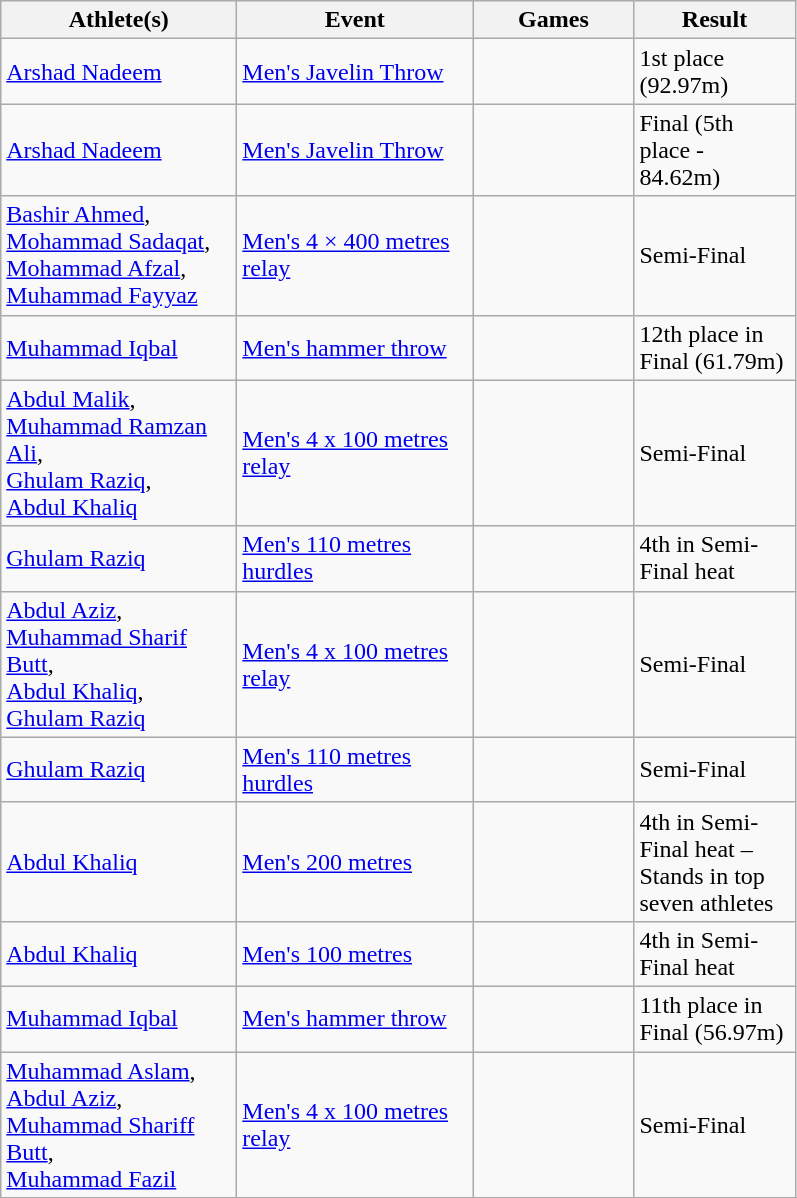<table class="wikitable">
<tr>
<th width=150>Athlete(s)</th>
<th width=150>Event</th>
<th width=100>Games</th>
<th width=100>Result</th>
</tr>
<tr align="center">
<td align=left><a href='#'>Arshad Nadeem</a></td>
<td align=left><a href='#'>Men's Javelin Throw</a></td>
<td align=left></td>
<td align=left>1st place  (92.97m) </td>
</tr>
<tr align="center">
<td align=left><a href='#'>Arshad Nadeem</a></td>
<td align=left><a href='#'>Men's Javelin Throw</a></td>
<td align=left></td>
<td align=left>Final (5th place - 84.62m)</td>
</tr>
<tr align="center">
<td align=left><a href='#'>Bashir Ahmed</a>, <a href='#'>Mohammad Sadaqat</a>, <a href='#'>Mohammad Afzal</a>, <a href='#'>Muhammad Fayyaz</a></td>
<td align=left><a href='#'>Men's 4 × 400 metres relay</a></td>
<td align=left></td>
<td align=left>Semi-Final</td>
</tr>
<tr align="center">
<td align=left><a href='#'>Muhammad Iqbal</a></td>
<td align=left><a href='#'>Men's hammer throw</a></td>
<td align=left></td>
<td align=left>12th place in Final (61.79m)</td>
</tr>
<tr align="center">
<td align=left><a href='#'>Abdul Malik</a>, <br> <a href='#'>Muhammad Ramzan Ali</a>, <br> <a href='#'>Ghulam Raziq</a>, <br> <a href='#'>Abdul Khaliq</a></td>
<td align=left><a href='#'>Men's 4 x 100 metres relay</a></td>
<td align=left></td>
<td align=left>Semi-Final</td>
</tr>
<tr align="center">
<td align=left><a href='#'>Ghulam Raziq</a></td>
<td align=left><a href='#'>Men's 110 metres hurdles</a></td>
<td align=left></td>
<td align=left>4th in Semi-Final heat</td>
</tr>
<tr align="center">
<td align=left><a href='#'>Abdul Aziz</a>, <br> <a href='#'>Muhammad Sharif Butt</a>, <br> <a href='#'>Abdul Khaliq</a>, <br> <a href='#'>Ghulam Raziq</a></td>
<td align=left><a href='#'>Men's 4 x 100 metres relay</a></td>
<td align=left></td>
<td align=left>Semi-Final</td>
</tr>
<tr align="center">
<td align=left><a href='#'>Ghulam Raziq</a></td>
<td align=left><a href='#'>Men's 110 metres hurdles</a></td>
<td align=left></td>
<td align=left>Semi-Final</td>
</tr>
<tr align="center">
<td align=left><a href='#'>Abdul Khaliq</a></td>
<td align=left><a href='#'>Men's 200 metres</a></td>
<td align=left></td>
<td align=left>4th in Semi-Final heat – Stands in top seven athletes</td>
</tr>
<tr align="center">
<td align=left><a href='#'>Abdul Khaliq</a></td>
<td align=left><a href='#'>Men's 100 metres</a></td>
<td align=left></td>
<td align=left>4th in Semi-Final heat</td>
</tr>
<tr align="center">
<td align=left><a href='#'>Muhammad Iqbal</a></td>
<td align=left><a href='#'>Men's hammer throw</a></td>
<td align=left></td>
<td align=left>11th place in Final (56.97m)</td>
</tr>
<tr align="center">
<td align=left><a href='#'>Muhammad Aslam</a>, <br> <a href='#'>Abdul Aziz</a>, <br> <a href='#'>Muhammad Shariff Butt</a>, <br> <a href='#'>Muhammad Fazil</a></td>
<td align=left><a href='#'>Men's 4 x 100 metres relay</a></td>
<td align=left></td>
<td align=left>Semi-Final</td>
</tr>
</table>
